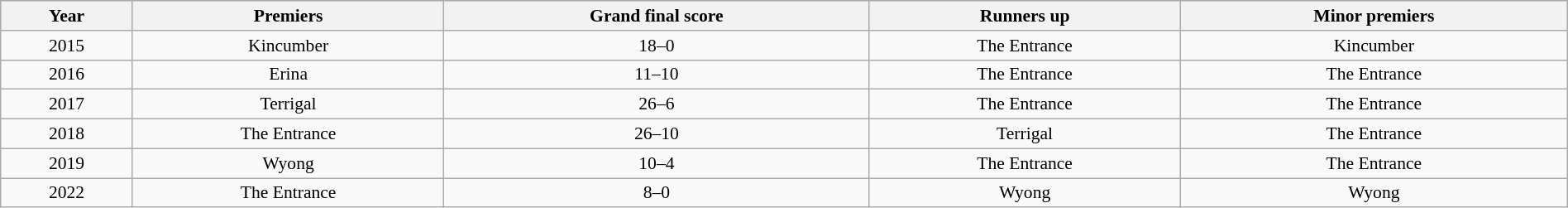<table class="wikitable" width="100%" style="text-align:center; font-size:90%">
<tr bgcolor="#D1D8E2">
<th>Year</th>
<th>Premiers</th>
<th>Grand final score</th>
<th>Runners up</th>
<th>Minor premiers</th>
</tr>
<tr>
<td>2015</td>
<td> Kincumber</td>
<td>18–0</td>
<td> The Entrance</td>
<td> Kincumber</td>
</tr>
<tr>
<td>2016</td>
<td> Erina</td>
<td>11–10</td>
<td> The Entrance</td>
<td> The Entrance</td>
</tr>
<tr>
<td>2017</td>
<td> Terrigal</td>
<td>26–6</td>
<td> The Entrance</td>
<td> The Entrance</td>
</tr>
<tr>
<td>2018</td>
<td> The Entrance</td>
<td>26–10</td>
<td> Terrigal</td>
<td> The Entrance</td>
</tr>
<tr>
<td>2019</td>
<td> Wyong</td>
<td>10–4</td>
<td> The Entrance</td>
<td> The Entrance</td>
</tr>
<tr>
<td>2022</td>
<td> The Entrance</td>
<td>8–0</td>
<td> Wyong</td>
<td> Wyong</td>
</tr>
</table>
